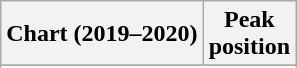<table class="wikitable sortable plainrowheaders">
<tr>
<th>Chart (2019–2020)</th>
<th>Peak<br>position</th>
</tr>
<tr>
</tr>
<tr>
</tr>
</table>
